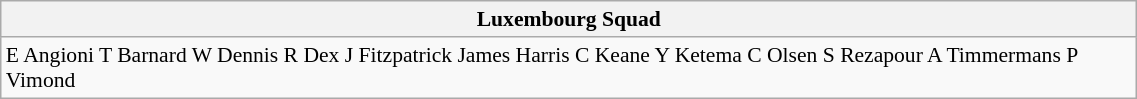<table class="wikitable" style="text-align:left; font-size:90%; width:60%">
<tr>
<th colspan="100%">Luxembourg Squad</th>
</tr>
<tr valign="top">
<td>E Angioni T Barnard W Dennis R Dex J Fitzpatrick James Harris C Keane Y Ketema C Olsen S Rezapour A Timmermans P Vimond</td>
</tr>
</table>
